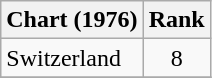<table class="wikitable">
<tr>
<th align="left">Chart (1976)</th>
<th style="text-align:center;">Rank</th>
</tr>
<tr>
<td>Switzerland </td>
<td style="text-align:center;">8</td>
</tr>
<tr>
</tr>
</table>
